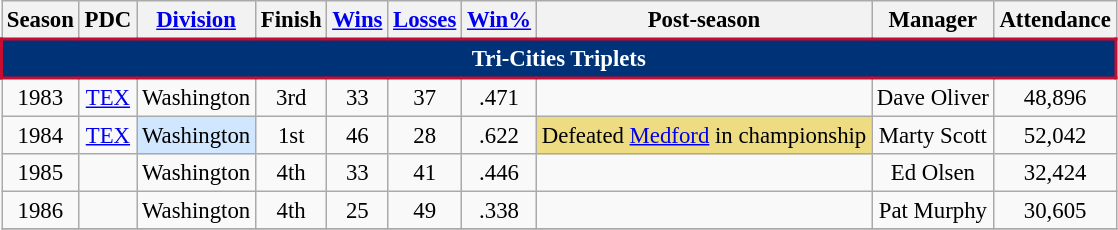<table class="wikitable" style="text-align:center; font-size:95%">
<tr>
<th scope="col">Season</th>
<th scope="col">PDC</th>
<th scope="col"><a href='#'>Division</a></th>
<th scope="col">Finish</th>
<th scope="col"><a href='#'>Wins</a></th>
<th scope="col"><a href='#'>Losses</a></th>
<th scope="col"><a href='#'>Win%</a></th>
<th scope="col">Post-season</th>
<th scope="col">Manager</th>
<th scope="col">Attendance</th>
</tr>
<tr>
<td align="center" colspan="11" style="background: #003278; color: white; border:2px solid #C60C30"><strong>Tri-Cities Triplets</strong></td>
</tr>
<tr>
<td>1983</td>
<td><a href='#'>TEX</a></td>
<td>Washington</td>
<td>3rd</td>
<td>33</td>
<td>37</td>
<td>.471</td>
<td></td>
<td>Dave Oliver</td>
<td>48,896</td>
</tr>
<tr>
<td>1984</td>
<td><a href='#'>TEX</a></td>
<td bgcolor="#D0E7FF">Washington</td>
<td>1st</td>
<td>46</td>
<td>28</td>
<td>.622</td>
<td bgcolor="#EEDC82">Defeated <a href='#'>Medford</a> in championship</td>
<td>Marty Scott</td>
<td>52,042</td>
</tr>
<tr>
<td>1985</td>
<td></td>
<td>Washington</td>
<td>4th</td>
<td>33</td>
<td>41</td>
<td>.446</td>
<td></td>
<td>Ed Olsen</td>
<td>32,424</td>
</tr>
<tr>
<td>1986</td>
<td></td>
<td>Washington</td>
<td>4th</td>
<td>25</td>
<td>49</td>
<td>.338</td>
<td></td>
<td>Pat Murphy</td>
<td>30,605</td>
</tr>
<tr>
</tr>
</table>
